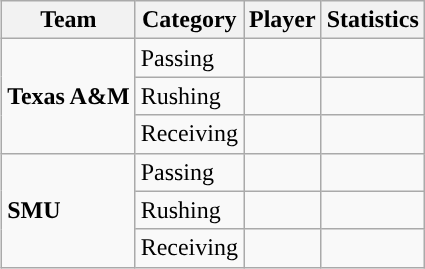<table class="wikitable" style="float: right;">
<tr>
<th>Team</th>
<th>Category</th>
<th>Player</th>
<th>Statistics</th>
</tr>
<tr>
<td rowspan=3><strong>Texas A&M</strong></td>
<td>Passing</td>
<td></td>
<td></td>
</tr>
<tr>
<td>Rushing</td>
<td></td>
<td></td>
</tr>
<tr>
<td>Receiving</td>
<td></td>
<td></td>
</tr>
<tr>
<td rowspan=3><strong>SMU</strong></td>
<td>Passing</td>
<td></td>
<td></td>
</tr>
<tr>
<td>Rushing</td>
<td></td>
<td></td>
</tr>
<tr>
<td>Receiving</td>
<td></td>
<td></td>
</tr>
</table>
